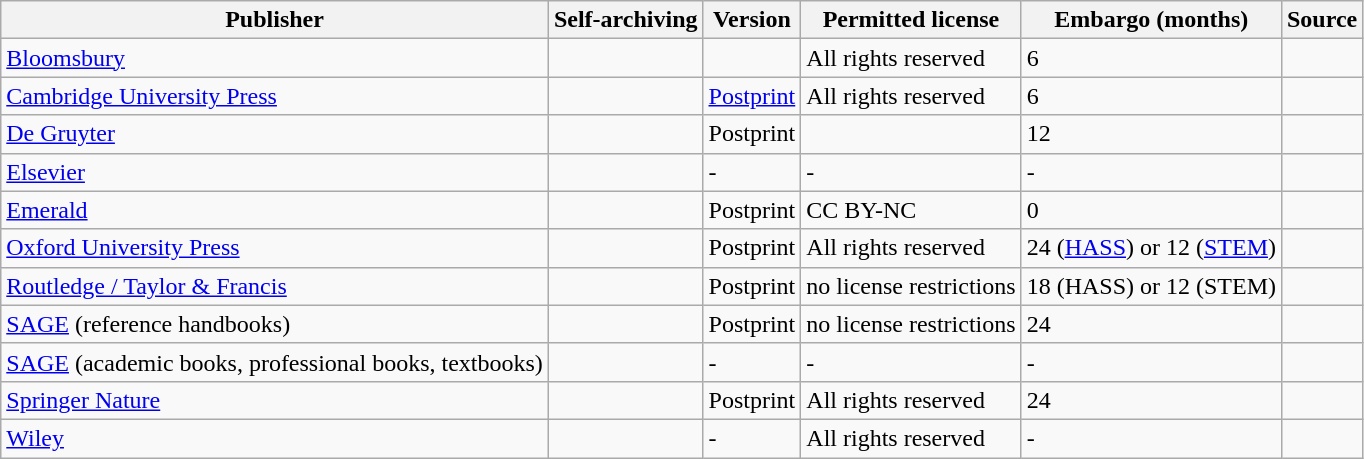<table class="wikitable sortable" style="text-align:left">
<tr>
<th>Publisher</th>
<th>Self-archiving</th>
<th>Version</th>
<th>Permitted license</th>
<th>Embargo (months)</th>
<th>Source</th>
</tr>
<tr>
<td><a href='#'>Bloomsbury</a></td>
<td></td>
<td></td>
<td>All rights reserved </td>
<td>6</td>
<td></td>
</tr>
<tr>
<td><a href='#'>Cambridge University Press</a></td>
<td></td>
<td><a href='#'>Postprint</a></td>
<td>All rights reserved </td>
<td>6</td>
<td></td>
</tr>
<tr>
<td><a href='#'>De Gruyter</a></td>
<td></td>
<td>Postprint</td>
<td></td>
<td>12</td>
<td></td>
</tr>
<tr>
<td><a href='#'>Elsevier</a></td>
<td></td>
<td>-</td>
<td>-</td>
<td>-</td>
<td></td>
</tr>
<tr>
<td><a href='#'>Emerald</a></td>
<td></td>
<td>Postprint</td>
<td>CC BY-NC</td>
<td>0</td>
<td></td>
</tr>
<tr>
<td><a href='#'>Oxford University Press</a></td>
<td></td>
<td>Postprint</td>
<td>All rights reserved </td>
<td>24 (<a href='#'>HASS</a>) or 12 (<a href='#'>STEM</a>)</td>
<td></td>
</tr>
<tr>
<td><a href='#'>Routledge / Taylor & Francis</a></td>
<td></td>
<td>Postprint</td>
<td>no license restrictions</td>
<td>18 (HASS) or 12 (STEM)</td>
<td></td>
</tr>
<tr>
<td><a href='#'>SAGE</a> (reference handbooks)</td>
<td></td>
<td>Postprint</td>
<td>no license restrictions</td>
<td>24</td>
<td></td>
</tr>
<tr>
<td><a href='#'>SAGE</a> (academic books, professional books, textbooks)</td>
<td></td>
<td>-</td>
<td>-</td>
<td>-</td>
<td></td>
</tr>
<tr>
<td><a href='#'>Springer Nature</a></td>
<td></td>
<td>Postprint</td>
<td>All rights reserved </td>
<td>24</td>
<td></td>
</tr>
<tr>
<td><a href='#'>Wiley</a></td>
<td></td>
<td>-</td>
<td>All rights reserved </td>
<td>-</td>
<td></td>
</tr>
</table>
